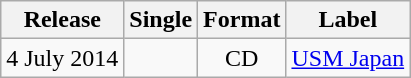<table class="wikitable plainrowheaders" style="text-align:center;">
<tr>
<th scope="col">Release</th>
<th scope="col">Single</th>
<th scope="col">Format</th>
<th scope="col">Label</th>
</tr>
<tr>
<td>4 July 2014</td>
<td style="text-align:left;"><br></td>
<td>CD</td>
<td><a href='#'>USM Japan</a></td>
</tr>
</table>
